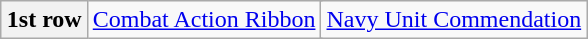<table class="wikitable" style="margin-left: auto; margin-right: auto; text-align: center; margin-bottom: -1px;">
<tr>
<th>1st row</th>
<td colspan="6" style="text-align:center;"><a href='#'>Combat Action Ribbon</a></td>
<td colspan="1" style="text-align:center;"><a href='#'>Navy Unit Commendation</a></td>
</tr>
</table>
